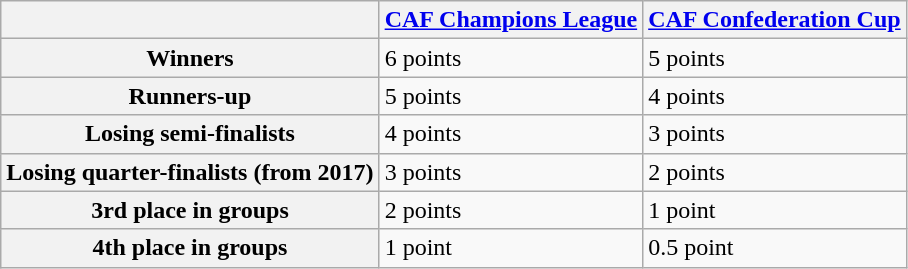<table class="wikitable">
<tr>
<th></th>
<th><a href='#'>CAF Champions League</a></th>
<th><a href='#'>CAF Confederation Cup</a></th>
</tr>
<tr>
<th>Winners</th>
<td>6 points</td>
<td>5 points</td>
</tr>
<tr>
<th>Runners-up</th>
<td>5 points</td>
<td>4 points</td>
</tr>
<tr>
<th>Losing semi-finalists</th>
<td>4 points</td>
<td>3 points</td>
</tr>
<tr>
<th>Losing quarter-finalists (from 2017)</th>
<td>3 points</td>
<td>2 points</td>
</tr>
<tr>
<th>3rd place in groups</th>
<td>2 points</td>
<td>1 point</td>
</tr>
<tr>
<th>4th place in groups</th>
<td>1 point</td>
<td>0.5 point</td>
</tr>
</table>
